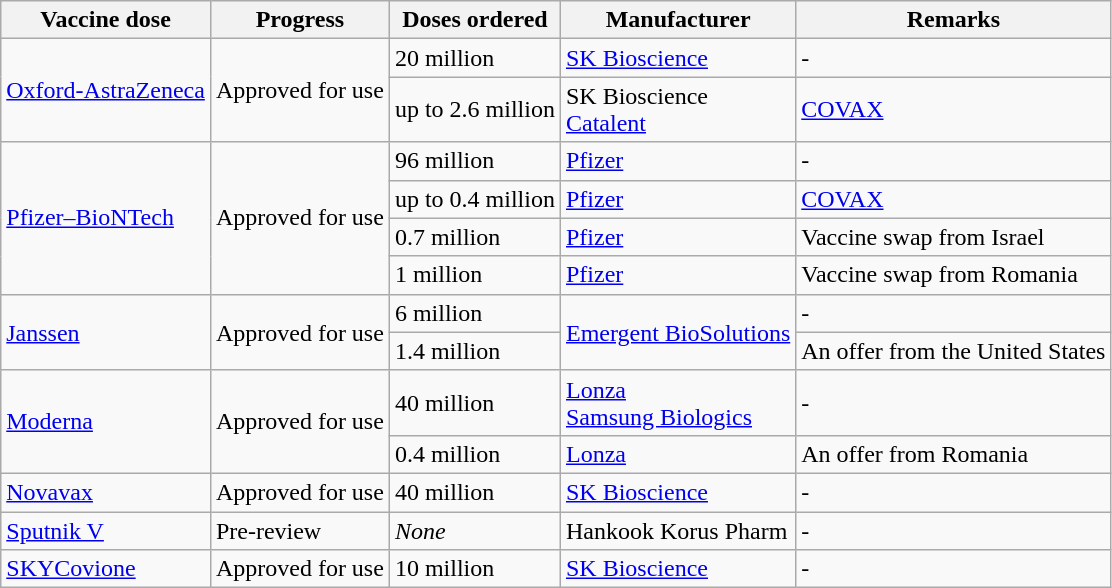<table class="wikitable">
<tr>
<th>Vaccine dose</th>
<th>Progress</th>
<th>Doses ordered</th>
<th>Manufacturer</th>
<th>Remarks</th>
</tr>
<tr>
<td rowspan=2><a href='#'>Oxford-AstraZeneca</a></td>
<td rowspan=2>Approved for use</td>
<td>20 million</td>
<td> <a href='#'>SK Bioscience</a></td>
<td>-</td>
</tr>
<tr>
<td>up to 2.6 million</td>
<td> SK Bioscience<br> <a href='#'>Catalent</a></td>
<td><a href='#'>COVAX</a></td>
</tr>
<tr>
<td rowspan=4><a href='#'>Pfizer–BioNTech</a></td>
<td rowspan=4>Approved for use</td>
<td>96 million</td>
<td> <a href='#'>Pfizer</a></td>
<td>-</td>
</tr>
<tr>
<td>up to 0.4 million</td>
<td> <a href='#'>Pfizer</a></td>
<td><a href='#'>COVAX</a></td>
</tr>
<tr>
<td>0.7 million</td>
<td> <a href='#'>Pfizer</a></td>
<td>Vaccine swap from Israel</td>
</tr>
<tr>
<td>1 million</td>
<td> <a href='#'>Pfizer</a></td>
<td>Vaccine swap from Romania</td>
</tr>
<tr>
<td rowspan=2><a href='#'>Janssen</a></td>
<td rowspan=2>Approved for use</td>
<td>6 million</td>
<td rowspan=2> <a href='#'>Emergent BioSolutions</a></td>
<td>-</td>
</tr>
<tr>
<td>1.4 million</td>
<td>An offer from the United States</td>
</tr>
<tr>
<td rowspan=2><a href='#'>Moderna</a></td>
<td rowspan=2>Approved for use</td>
<td>40 million</td>
<td> <a href='#'>Lonza</a><br> <a href='#'>Samsung Biologics</a></td>
<td>-</td>
</tr>
<tr>
<td>0.4 million</td>
<td> <a href='#'>Lonza</a></td>
<td>An offer from Romania</td>
</tr>
<tr>
<td><a href='#'>Novavax</a></td>
<td>Approved for use</td>
<td>40 million</td>
<td> <a href='#'>SK Bioscience</a></td>
<td>-</td>
</tr>
<tr>
<td><a href='#'>Sputnik V</a></td>
<td>Pre-review</td>
<td><em>None</em></td>
<td> Hankook Korus Pharm</td>
<td>-</td>
</tr>
<tr>
<td><a href='#'>SKYCovione</a></td>
<td>Approved for use</td>
<td>10 million</td>
<td> <a href='#'>SK Bioscience</a></td>
<td>-</td>
</tr>
</table>
